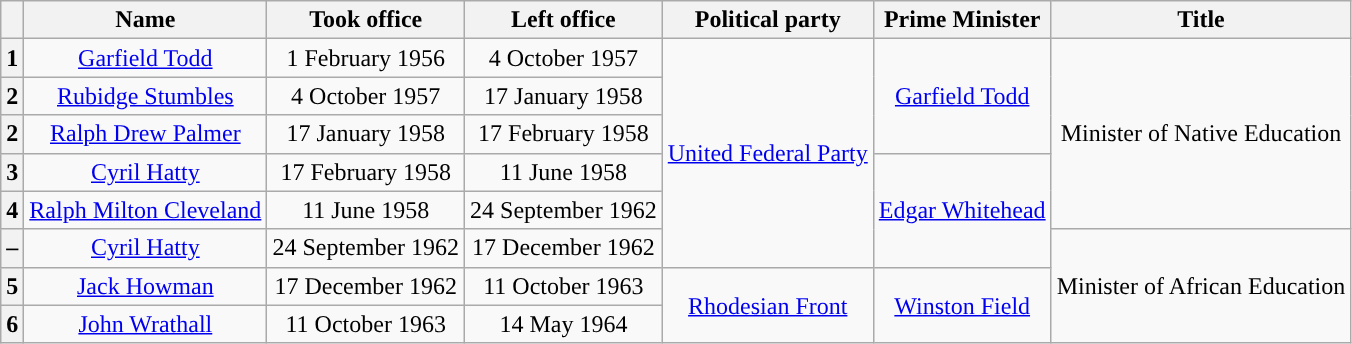<table class="wikitable" style="text-align:center">
<tr>
<th></th>
<th>Name</th>
<th>Took office</th>
<th>Left office</th>
<th>Political party</th>
<th>Prime Minister</th>
<th>Title</th>
</tr>
<tr>
<th style="background:">1</th>
<td><a href='#'>Garfield Todd</a></td>
<td>1 February 1956</td>
<td>4 October 1957</td>
<td rowspan="6"><a href='#'>United Federal Party</a></td>
<td rowspan="3"><a href='#'>Garfield Todd</a></td>
<td rowspan="5">Minister of Native Education</td>
</tr>
<tr>
<th style="background:">2</th>
<td><a href='#'>Rubidge Stumbles</a></td>
<td>4 October 1957</td>
<td>17 January 1958</td>
</tr>
<tr>
<th style="background:">2</th>
<td><a href='#'>Ralph Drew Palmer</a></td>
<td>17 January 1958</td>
<td>17 February 1958</td>
</tr>
<tr>
<th style="background:">3</th>
<td><a href='#'>Cyril Hatty</a></td>
<td>17 February 1958</td>
<td>11 June 1958</td>
<td rowspan="3"><a href='#'>Edgar Whitehead</a></td>
</tr>
<tr>
<th style="background:">4</th>
<td><a href='#'>Ralph Milton Cleveland</a></td>
<td>11 June 1958</td>
<td>24 September 1962</td>
</tr>
<tr>
<th style="background:">–</th>
<td><a href='#'>Cyril Hatty</a></td>
<td>24 September 1962</td>
<td>17 December 1962</td>
<td rowspan="3">Minister of African Education</td>
</tr>
<tr>
<th style="background:">5</th>
<td><a href='#'>Jack Howman</a></td>
<td>17 December 1962</td>
<td>11 October 1963</td>
<td rowspan="2"><a href='#'>Rhodesian Front</a></td>
<td rowspan="2"><a href='#'>Winston Field</a></td>
</tr>
<tr>
<th style="background:">6</th>
<td><a href='#'>John Wrathall</a></td>
<td>11 October 1963</td>
<td>14 May 1964</td>
</tr>
</table>
